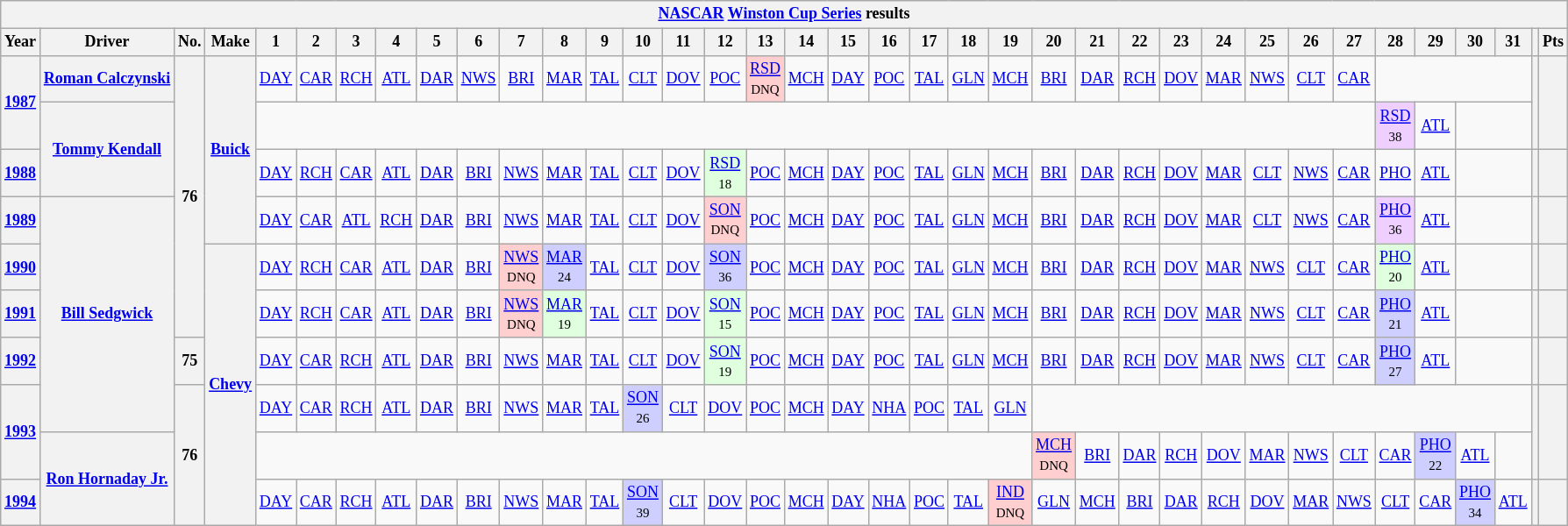<table class="wikitable" style="text-align:center; font-size:75%">
<tr>
<th colspan=45><a href='#'>NASCAR</a> <a href='#'>Winston Cup Series</a> results</th>
</tr>
<tr>
<th>Year</th>
<th>Driver</th>
<th>No.</th>
<th>Make</th>
<th>1</th>
<th>2</th>
<th>3</th>
<th>4</th>
<th>5</th>
<th>6</th>
<th>7</th>
<th>8</th>
<th>9</th>
<th>10</th>
<th>11</th>
<th>12</th>
<th>13</th>
<th>14</th>
<th>15</th>
<th>16</th>
<th>17</th>
<th>18</th>
<th>19</th>
<th>20</th>
<th>21</th>
<th>22</th>
<th>23</th>
<th>24</th>
<th>25</th>
<th>26</th>
<th>27</th>
<th>28</th>
<th>29</th>
<th>30</th>
<th>31</th>
<th></th>
<th>Pts</th>
</tr>
<tr>
<th rowspan=2><a href='#'>1987</a></th>
<th><a href='#'>Roman Calczynski</a></th>
<th rowspan=6>76</th>
<th rowspan=4><a href='#'>Buick</a></th>
<td><a href='#'>DAY</a></td>
<td><a href='#'>CAR</a></td>
<td><a href='#'>RCH</a></td>
<td><a href='#'>ATL</a></td>
<td><a href='#'>DAR</a></td>
<td><a href='#'>NWS</a></td>
<td><a href='#'>BRI</a></td>
<td><a href='#'>MAR</a></td>
<td><a href='#'>TAL</a></td>
<td><a href='#'>CLT</a></td>
<td><a href='#'>DOV</a></td>
<td><a href='#'>POC</a></td>
<td style="background:#FFCFCF;"><a href='#'>RSD</a><br><small>DNQ</small></td>
<td><a href='#'>MCH</a></td>
<td><a href='#'>DAY</a></td>
<td><a href='#'>POC</a></td>
<td><a href='#'>TAL</a></td>
<td><a href='#'>GLN</a></td>
<td><a href='#'>MCH</a></td>
<td><a href='#'>BRI</a></td>
<td><a href='#'>DAR</a></td>
<td><a href='#'>RCH</a></td>
<td><a href='#'>DOV</a></td>
<td><a href='#'>MAR</a></td>
<td><a href='#'>NWS</a></td>
<td><a href='#'>CLT</a></td>
<td><a href='#'>CAR</a></td>
<td colspan=4></td>
<th rowspan=2></th>
<th rowspan=2></th>
</tr>
<tr>
<th rowspan=2><a href='#'>Tommy Kendall</a></th>
<td colspan=27></td>
<td style="background:#EFCFFF;"><a href='#'>RSD</a><br><small>38</small></td>
<td><a href='#'>ATL</a></td>
<td colspan=2></td>
</tr>
<tr>
<th><a href='#'>1988</a></th>
<td><a href='#'>DAY</a></td>
<td><a href='#'>RCH</a></td>
<td><a href='#'>CAR</a></td>
<td><a href='#'>ATL</a></td>
<td><a href='#'>DAR</a></td>
<td><a href='#'>BRI</a></td>
<td><a href='#'>NWS</a></td>
<td><a href='#'>MAR</a></td>
<td><a href='#'>TAL</a></td>
<td><a href='#'>CLT</a></td>
<td><a href='#'>DOV</a></td>
<td style="background:#DFFFDF;"><a href='#'>RSD</a><br><small>18</small></td>
<td><a href='#'>POC</a></td>
<td><a href='#'>MCH</a></td>
<td><a href='#'>DAY</a></td>
<td><a href='#'>POC</a></td>
<td><a href='#'>TAL</a></td>
<td><a href='#'>GLN</a></td>
<td><a href='#'>MCH</a></td>
<td><a href='#'>BRI</a></td>
<td><a href='#'>DAR</a></td>
<td><a href='#'>RCH</a></td>
<td><a href='#'>DOV</a></td>
<td><a href='#'>MAR</a></td>
<td><a href='#'>CLT</a></td>
<td><a href='#'>NWS</a></td>
<td><a href='#'>CAR</a></td>
<td><a href='#'>PHO</a></td>
<td><a href='#'>ATL</a></td>
<td colspan=2></td>
<th></th>
<th></th>
</tr>
<tr>
<th><a href='#'>1989</a></th>
<th rowspan=5><a href='#'>Bill Sedgwick</a></th>
<td><a href='#'>DAY</a></td>
<td><a href='#'>CAR</a></td>
<td><a href='#'>ATL</a></td>
<td><a href='#'>RCH</a></td>
<td><a href='#'>DAR</a></td>
<td><a href='#'>BRI</a></td>
<td><a href='#'>NWS</a></td>
<td><a href='#'>MAR</a></td>
<td><a href='#'>TAL</a></td>
<td><a href='#'>CLT</a></td>
<td><a href='#'>DOV</a></td>
<td style="background:#FFCFCF;"><a href='#'>SON</a><br><small>DNQ</small></td>
<td><a href='#'>POC</a></td>
<td><a href='#'>MCH</a></td>
<td><a href='#'>DAY</a></td>
<td><a href='#'>POC</a></td>
<td><a href='#'>TAL</a></td>
<td><a href='#'>GLN</a></td>
<td><a href='#'>MCH</a></td>
<td><a href='#'>BRI</a></td>
<td><a href='#'>DAR</a></td>
<td><a href='#'>RCH</a></td>
<td><a href='#'>DOV</a></td>
<td><a href='#'>MAR</a></td>
<td><a href='#'>CLT</a></td>
<td><a href='#'>NWS</a></td>
<td><a href='#'>CAR</a></td>
<td style="background:#EFCFFF;"><a href='#'>PHO</a><br><small>36</small></td>
<td><a href='#'>ATL</a></td>
<td colspan=2></td>
<th></th>
<th></th>
</tr>
<tr>
<th><a href='#'>1990</a></th>
<th rowspan=6><a href='#'>Chevy</a></th>
<td><a href='#'>DAY</a></td>
<td><a href='#'>RCH</a></td>
<td><a href='#'>CAR</a></td>
<td><a href='#'>ATL</a></td>
<td><a href='#'>DAR</a></td>
<td><a href='#'>BRI</a></td>
<td style="background:#FFCFCF;"><a href='#'>NWS</a><br><small>DNQ</small></td>
<td style="background:#CFCFFF;"><a href='#'>MAR</a><br><small>24</small></td>
<td><a href='#'>TAL</a></td>
<td><a href='#'>CLT</a></td>
<td><a href='#'>DOV</a></td>
<td style="background:#CFCFFF;"><a href='#'>SON</a><br><small>36</small></td>
<td><a href='#'>POC</a></td>
<td><a href='#'>MCH</a></td>
<td><a href='#'>DAY</a></td>
<td><a href='#'>POC</a></td>
<td><a href='#'>TAL</a></td>
<td><a href='#'>GLN</a></td>
<td><a href='#'>MCH</a></td>
<td><a href='#'>BRI</a></td>
<td><a href='#'>DAR</a></td>
<td><a href='#'>RCH</a></td>
<td><a href='#'>DOV</a></td>
<td><a href='#'>MAR</a></td>
<td><a href='#'>NWS</a></td>
<td><a href='#'>CLT</a></td>
<td><a href='#'>CAR</a></td>
<td style="background:#DFFFDF;"><a href='#'>PHO</a><br><small>20</small></td>
<td><a href='#'>ATL</a></td>
<td colspan=2></td>
<th></th>
<th></th>
</tr>
<tr>
<th><a href='#'>1991</a></th>
<td><a href='#'>DAY</a></td>
<td><a href='#'>RCH</a></td>
<td><a href='#'>CAR</a></td>
<td><a href='#'>ATL</a></td>
<td><a href='#'>DAR</a></td>
<td><a href='#'>BRI</a></td>
<td style="background:#FFCFCF;"><a href='#'>NWS</a><br><small>DNQ</small></td>
<td style="background:#DFFFDF;"><a href='#'>MAR</a><br><small>19</small></td>
<td><a href='#'>TAL</a></td>
<td><a href='#'>CLT</a></td>
<td><a href='#'>DOV</a></td>
<td style="background:#DFFFDF;"><a href='#'>SON</a><br><small>15</small></td>
<td><a href='#'>POC</a></td>
<td><a href='#'>MCH</a></td>
<td><a href='#'>DAY</a></td>
<td><a href='#'>POC</a></td>
<td><a href='#'>TAL</a></td>
<td><a href='#'>GLN</a></td>
<td><a href='#'>MCH</a></td>
<td><a href='#'>BRI</a></td>
<td><a href='#'>DAR</a></td>
<td><a href='#'>RCH</a></td>
<td><a href='#'>DOV</a></td>
<td><a href='#'>MAR</a></td>
<td><a href='#'>NWS</a></td>
<td><a href='#'>CLT</a></td>
<td><a href='#'>CAR</a></td>
<td style="background:#CFCFFF;"><a href='#'>PHO</a><br><small>21</small></td>
<td><a href='#'>ATL</a></td>
<td colspan=2></td>
<th></th>
<th></th>
</tr>
<tr>
<th><a href='#'>1992</a></th>
<th>75</th>
<td><a href='#'>DAY</a></td>
<td><a href='#'>CAR</a></td>
<td><a href='#'>RCH</a></td>
<td><a href='#'>ATL</a></td>
<td><a href='#'>DAR</a></td>
<td><a href='#'>BRI</a></td>
<td><a href='#'>NWS</a></td>
<td><a href='#'>MAR</a></td>
<td><a href='#'>TAL</a></td>
<td><a href='#'>CLT</a></td>
<td><a href='#'>DOV</a></td>
<td style="background:#DFFFDF;"><a href='#'>SON</a><br><small>19</small></td>
<td><a href='#'>POC</a></td>
<td><a href='#'>MCH</a></td>
<td><a href='#'>DAY</a></td>
<td><a href='#'>POC</a></td>
<td><a href='#'>TAL</a></td>
<td><a href='#'>GLN</a></td>
<td><a href='#'>MCH</a></td>
<td><a href='#'>BRI</a></td>
<td><a href='#'>DAR</a></td>
<td><a href='#'>RCH</a></td>
<td><a href='#'>DOV</a></td>
<td><a href='#'>MAR</a></td>
<td><a href='#'>NWS</a></td>
<td><a href='#'>CLT</a></td>
<td><a href='#'>CAR</a></td>
<td style="background:#CFCFFF;"><a href='#'>PHO</a><br><small>27</small></td>
<td><a href='#'>ATL</a></td>
<td colspan=2></td>
<th></th>
<th></th>
</tr>
<tr>
<th rowspan=2><a href='#'>1993</a></th>
<th rowspan=3>76</th>
<td><a href='#'>DAY</a></td>
<td><a href='#'>CAR</a></td>
<td><a href='#'>RCH</a></td>
<td><a href='#'>ATL</a></td>
<td><a href='#'>DAR</a></td>
<td><a href='#'>BRI</a></td>
<td><a href='#'>NWS</a></td>
<td><a href='#'>MAR</a></td>
<td><a href='#'>TAL</a></td>
<td style="background:#CFCFFF;"><a href='#'>SON</a><br><small>26</small></td>
<td><a href='#'>CLT</a></td>
<td><a href='#'>DOV</a></td>
<td><a href='#'>POC</a></td>
<td><a href='#'>MCH</a></td>
<td><a href='#'>DAY</a></td>
<td><a href='#'>NHA</a></td>
<td><a href='#'>POC</a></td>
<td><a href='#'>TAL</a></td>
<td><a href='#'>GLN</a></td>
<td colspan=12></td>
<th rowspan=2></th>
<th rowspan=2></th>
</tr>
<tr>
<th rowspan=2><a href='#'>Ron Hornaday Jr.</a></th>
<td colspan=19></td>
<td style="background:#FFCFCF;"><a href='#'>MCH</a><br><small>DNQ</small></td>
<td><a href='#'>BRI</a></td>
<td><a href='#'>DAR</a></td>
<td><a href='#'>RCH</a></td>
<td><a href='#'>DOV</a></td>
<td><a href='#'>MAR</a></td>
<td><a href='#'>NWS</a></td>
<td><a href='#'>CLT</a></td>
<td><a href='#'>CAR</a></td>
<td style="background:#CFCFFF;"><a href='#'>PHO</a><br><small>22</small></td>
<td><a href='#'>ATL</a></td>
<td colspan=1></td>
</tr>
<tr>
<th><a href='#'>1994</a></th>
<td><a href='#'>DAY</a></td>
<td><a href='#'>CAR</a></td>
<td><a href='#'>RCH</a></td>
<td><a href='#'>ATL</a></td>
<td><a href='#'>DAR</a></td>
<td><a href='#'>BRI</a></td>
<td><a href='#'>NWS</a></td>
<td><a href='#'>MAR</a></td>
<td><a href='#'>TAL</a></td>
<td style="background:#CFCFFF;"><a href='#'>SON</a><br><small>39</small></td>
<td><a href='#'>CLT</a></td>
<td><a href='#'>DOV</a></td>
<td><a href='#'>POC</a></td>
<td><a href='#'>MCH</a></td>
<td><a href='#'>DAY</a></td>
<td><a href='#'>NHA</a></td>
<td><a href='#'>POC</a></td>
<td><a href='#'>TAL</a></td>
<td style="background:#FFCFCF;"><a href='#'>IND</a><br><small>DNQ</small></td>
<td><a href='#'>GLN</a></td>
<td><a href='#'>MCH</a></td>
<td><a href='#'>BRI</a></td>
<td><a href='#'>DAR</a></td>
<td><a href='#'>RCH</a></td>
<td><a href='#'>DOV</a></td>
<td><a href='#'>MAR</a></td>
<td><a href='#'>NWS</a></td>
<td><a href='#'>CLT</a></td>
<td><a href='#'>CAR</a></td>
<td style="background:#CFCFFF;"><a href='#'>PHO</a><br><small>34</small></td>
<td><a href='#'>ATL</a></td>
<th></th>
<th></th>
</tr>
</table>
